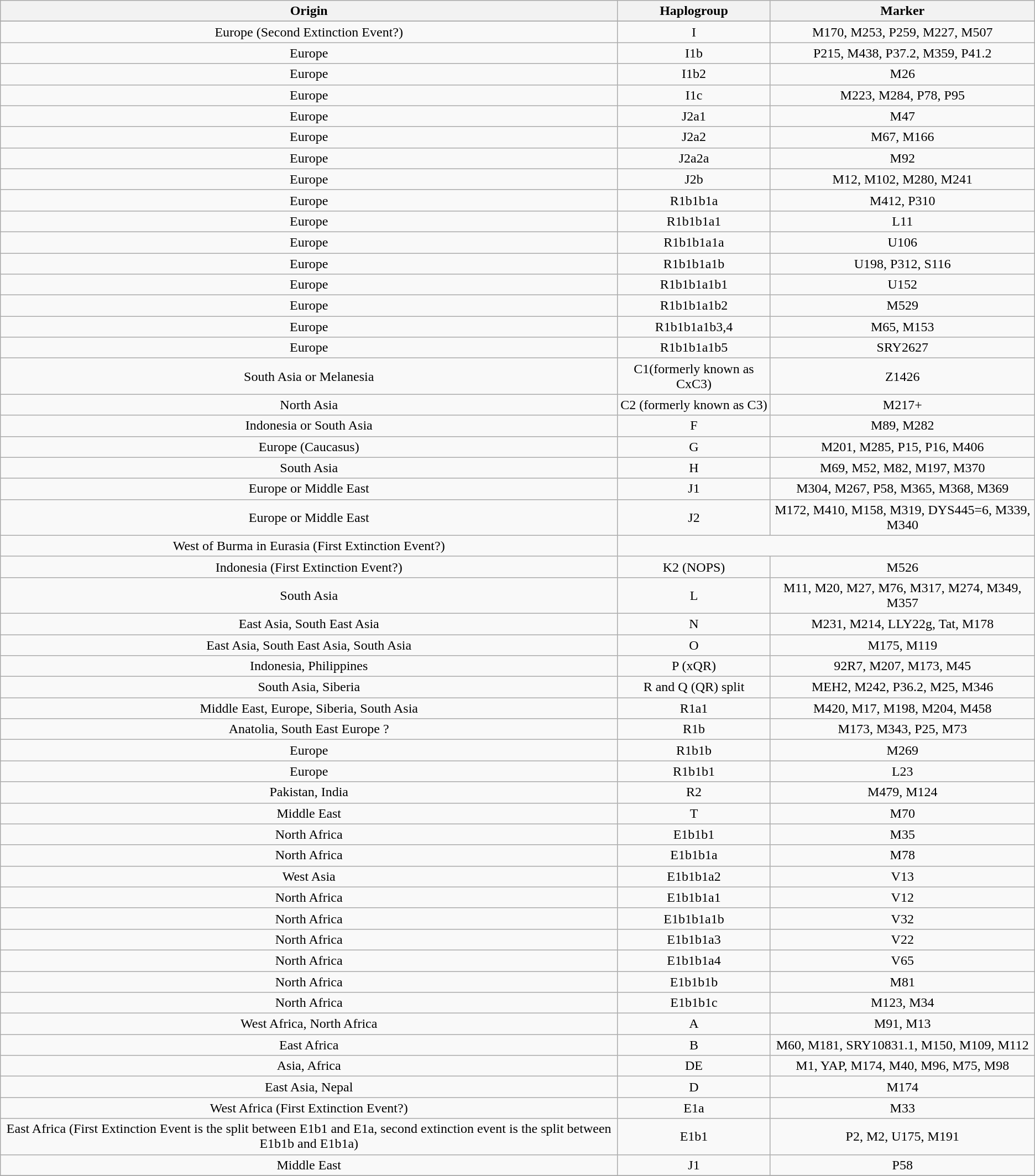<table class="wikitable sortable" style="text-align:center; font-size: 100%;">
<tr>
<th>Origin</th>
<th>Haplogroup</th>
<th>Marker</th>
</tr>
<tr>
</tr>
<tr>
<td>Europe (Second Extinction Event?)</td>
<td>I</td>
<td>M170, M253, P259, M227, M507</td>
</tr>
<tr>
<td>Europe</td>
<td>I1b</td>
<td>P215, M438, P37.2, M359, P41.2</td>
</tr>
<tr>
<td>Europe</td>
<td>I1b2</td>
<td>M26</td>
</tr>
<tr>
<td>Europe</td>
<td>I1c</td>
<td>M223, M284, P78, P95</td>
</tr>
<tr>
<td>Europe</td>
<td>J2a1</td>
<td>M47</td>
</tr>
<tr>
<td>Europe</td>
<td>J2a2</td>
<td>M67, M166</td>
</tr>
<tr>
<td>Europe</td>
<td>J2a2a</td>
<td>M92</td>
</tr>
<tr>
<td>Europe</td>
<td>J2b</td>
<td>M12, M102, M280, M241</td>
</tr>
<tr>
<td>Europe</td>
<td>R1b1b1a</td>
<td>M412, P310</td>
</tr>
<tr>
<td>Europe</td>
<td>R1b1b1a1</td>
<td>L11</td>
</tr>
<tr>
<td>Europe</td>
<td>R1b1b1a1a</td>
<td>U106</td>
</tr>
<tr>
<td>Europe</td>
<td>R1b1b1a1b</td>
<td>U198, P312, S116</td>
</tr>
<tr>
<td>Europe</td>
<td>R1b1b1a1b1</td>
<td>U152</td>
</tr>
<tr>
<td>Europe</td>
<td>R1b1b1a1b2</td>
<td>M529</td>
</tr>
<tr>
<td>Europe</td>
<td>R1b1b1a1b3,4</td>
<td>M65, M153</td>
</tr>
<tr>
<td>Europe</td>
<td>R1b1b1a1b5</td>
<td>SRY2627</td>
</tr>
<tr>
<td>South Asia or Melanesia</td>
<td>C1(formerly known as CxC3)</td>
<td>Z1426</td>
</tr>
<tr>
<td>North Asia</td>
<td>C2 (formerly known as C3)</td>
<td>M217+</td>
</tr>
<tr>
<td>Indonesia or South Asia</td>
<td>F</td>
<td>M89, M282</td>
</tr>
<tr>
<td>Europe (Caucasus)</td>
<td>G</td>
<td>M201, M285, P15, P16, M406</td>
</tr>
<tr>
<td>South Asia</td>
<td>H</td>
<td>M69, M52, M82, M197, M370</td>
</tr>
<tr>
<td>Europe or Middle East</td>
<td>J1</td>
<td>M304, M267, P58, M365, M368, M369</td>
</tr>
<tr>
<td>Europe or Middle East</td>
<td>J2</td>
<td>M172, M410, M158, M319, DYS445=6, M339, M340</td>
</tr>
<tr>
<td>West of Burma in Eurasia (First Extinction Event?)</td>
</tr>
<tr>
<td>Indonesia (First Extinction Event?) </td>
<td>K2 (NOPS)</td>
<td>M526</td>
</tr>
<tr>
<td>South Asia</td>
<td>L</td>
<td>M11, M20, M27, M76, M317, M274, M349, M357</td>
</tr>
<tr>
<td>East Asia, South East Asia</td>
<td>N</td>
<td>M231, M214, LLY22g, Tat, M178</td>
</tr>
<tr>
<td>East Asia, South East Asia, South Asia</td>
<td>O</td>
<td>M175, M119</td>
</tr>
<tr>
<td>Indonesia, Philippines</td>
<td>P (xQR)</td>
<td>92R7, M207, M173, M45</td>
</tr>
<tr>
<td>South Asia, Siberia</td>
<td>R and Q (QR) split </td>
<td>MEH2, M242, P36.2, M25, M346</td>
</tr>
<tr>
<td>Middle East, Europe, Siberia, South Asia</td>
<td>R1a1</td>
<td>M420, M17, M198, M204, M458</td>
</tr>
<tr>
<td>Anatolia, South East Europe ?</td>
<td>R1b</td>
<td>M173, M343, P25, M73</td>
</tr>
<tr>
<td>Europe</td>
<td>R1b1b</td>
<td>M269</td>
</tr>
<tr>
<td>Europe</td>
<td>R1b1b1</td>
<td>L23</td>
</tr>
<tr>
<td>Pakistan, India</td>
<td>R2</td>
<td>M479, M124</td>
</tr>
<tr>
<td>Middle East</td>
<td>T</td>
<td>M70</td>
</tr>
<tr>
<td>North Africa</td>
<td>E1b1b1</td>
<td>M35</td>
</tr>
<tr>
<td>North Africa</td>
<td>E1b1b1a</td>
<td>M78</td>
</tr>
<tr>
<td>West Asia</td>
<td>E1b1b1a2</td>
<td>V13</td>
</tr>
<tr>
<td>North Africa</td>
<td>E1b1b1a1</td>
<td>V12</td>
</tr>
<tr>
<td>North Africa</td>
<td>E1b1b1a1b</td>
<td>V32</td>
</tr>
<tr>
<td>North Africa</td>
<td>E1b1b1a3</td>
<td>V22</td>
</tr>
<tr>
<td>North Africa</td>
<td>E1b1b1a4</td>
<td>V65</td>
</tr>
<tr>
<td>North Africa</td>
<td>E1b1b1b</td>
<td>M81</td>
</tr>
<tr>
<td>North Africa</td>
<td>E1b1b1c</td>
<td>M123, M34</td>
</tr>
<tr>
<td>West Africa, North Africa</td>
<td>A</td>
<td>M91, M13</td>
</tr>
<tr>
<td>East Africa</td>
<td>B</td>
<td>M60, M181, SRY10831.1, M150, M109, M112</td>
</tr>
<tr>
<td>Asia, Africa</td>
<td>DE</td>
<td>M1, YAP, M174, M40, M96, M75, M98</td>
</tr>
<tr>
<td>East Asia, Nepal</td>
<td>D</td>
<td>M174</td>
</tr>
<tr>
<td>West Africa (First Extinction Event?)</td>
<td>E1a</td>
<td>M33</td>
</tr>
<tr>
<td>East Africa (First Extinction Event is the split between E1b1 and E1a, second extinction event is the split between E1b1b and E1b1a)</td>
<td>E1b1</td>
<td>P2, M2, U175, M191</td>
</tr>
<tr>
<td>Middle East</td>
<td>J1</td>
<td>P58</td>
</tr>
<tr>
</tr>
</table>
